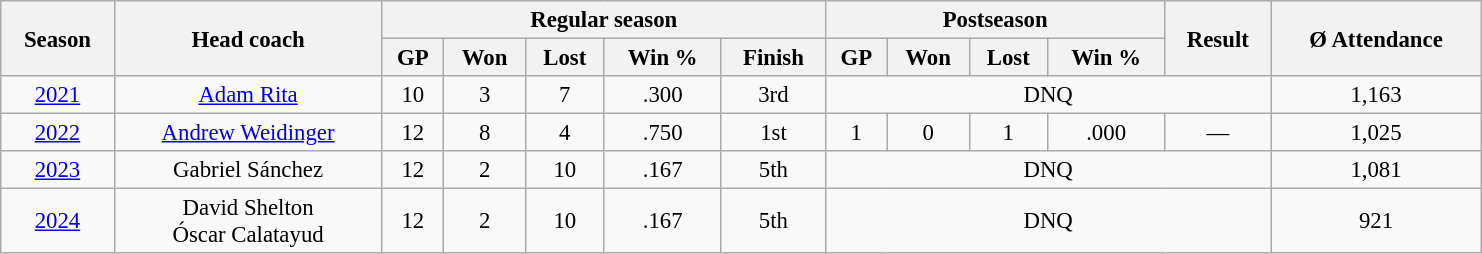<table class="wikitable" style="font-size: 95%; text-align:center; width:65em">
<tr>
<th rowspan="2">Season</th>
<th rowspan="2">Head coach</th>
<th colspan="5">Regular season</th>
<th colspan="4">Postseason</th>
<th rowspan="2">Result</th>
<th rowspan="2">Ø Attendance</th>
</tr>
<tr>
<th>GP</th>
<th>Won</th>
<th>Lost</th>
<th>Win %</th>
<th>Finish</th>
<th>GP</th>
<th>Won</th>
<th>Lost</th>
<th>Win %</th>
</tr>
<tr>
<td><a href='#'>2021</a></td>
<td><a href='#'>Adam Rita</a></td>
<td>10</td>
<td>3</td>
<td>7</td>
<td>.300</td>
<td>3rd </td>
<td colspan="5">DNQ</td>
<td>1,163</td>
</tr>
<tr>
<td><a href='#'>2022</a></td>
<td><a href='#'>Andrew Weidinger</a></td>
<td>12</td>
<td>8</td>
<td>4</td>
<td>.750</td>
<td>1st </td>
<td>1</td>
<td>0</td>
<td>1</td>
<td>.000</td>
<td>—</td>
<td>1,025</td>
</tr>
<tr>
<td><a href='#'>2023</a></td>
<td>Gabriel Sánchez</td>
<td>12</td>
<td>2</td>
<td>10</td>
<td>.167</td>
<td>5th </td>
<td colspan="5">DNQ</td>
<td>1,081</td>
</tr>
<tr>
<td><a href='#'>2024</a></td>
<td>David Shelton<br>Óscar Calatayud</td>
<td>12</td>
<td>2</td>
<td>10</td>
<td>.167</td>
<td>5th </td>
<td colspan="5">DNQ</td>
<td>921</td>
</tr>
</table>
